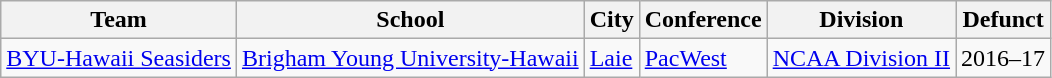<table class="sortable wikitable">
<tr>
<th>Team</th>
<th>School</th>
<th>City</th>
<th>Conference</th>
<th>Division</th>
<th>Defunct</th>
</tr>
<tr>
<td><a href='#'>BYU-Hawaii Seasiders</a></td>
<td><a href='#'>Brigham Young University-Hawaii</a></td>
<td><a href='#'>Laie</a></td>
<td><a href='#'>PacWest</a></td>
<td><a href='#'>NCAA Division II</a></td>
<td>2016–17</td>
</tr>
</table>
